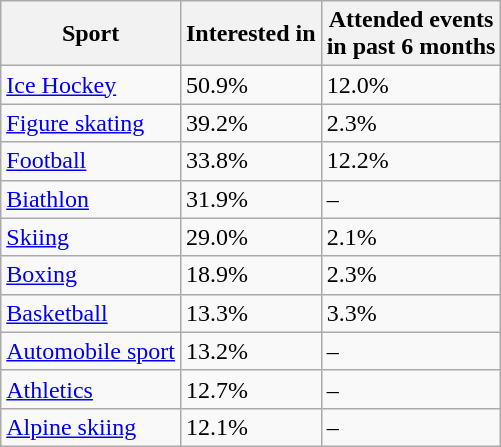<table class="wikitable">
<tr>
<th>Sport</th>
<th>Interested in</th>
<th>Attended events<br> in past 6 months</th>
</tr>
<tr>
<td><a href='#'>Ice Hockey</a></td>
<td>50.9%</td>
<td>12.0%</td>
</tr>
<tr>
<td><a href='#'>Figure skating</a></td>
<td>39.2%</td>
<td>2.3%</td>
</tr>
<tr>
<td><a href='#'>Football</a></td>
<td>33.8%</td>
<td>12.2%</td>
</tr>
<tr>
<td><a href='#'>Biathlon</a></td>
<td>31.9%</td>
<td>–</td>
</tr>
<tr>
<td><a href='#'>Skiing</a></td>
<td>29.0%</td>
<td>2.1%</td>
</tr>
<tr>
<td><a href='#'>Boxing</a></td>
<td>18.9%</td>
<td>2.3%</td>
</tr>
<tr>
<td><a href='#'>Basketball</a></td>
<td>13.3%</td>
<td>3.3%</td>
</tr>
<tr>
<td><a href='#'>Automobile sport</a></td>
<td>13.2%</td>
<td>–</td>
</tr>
<tr>
<td><a href='#'>Athletics</a></td>
<td>12.7%</td>
<td>–</td>
</tr>
<tr>
<td><a href='#'>Alpine skiing</a></td>
<td>12.1%</td>
<td>–</td>
</tr>
</table>
